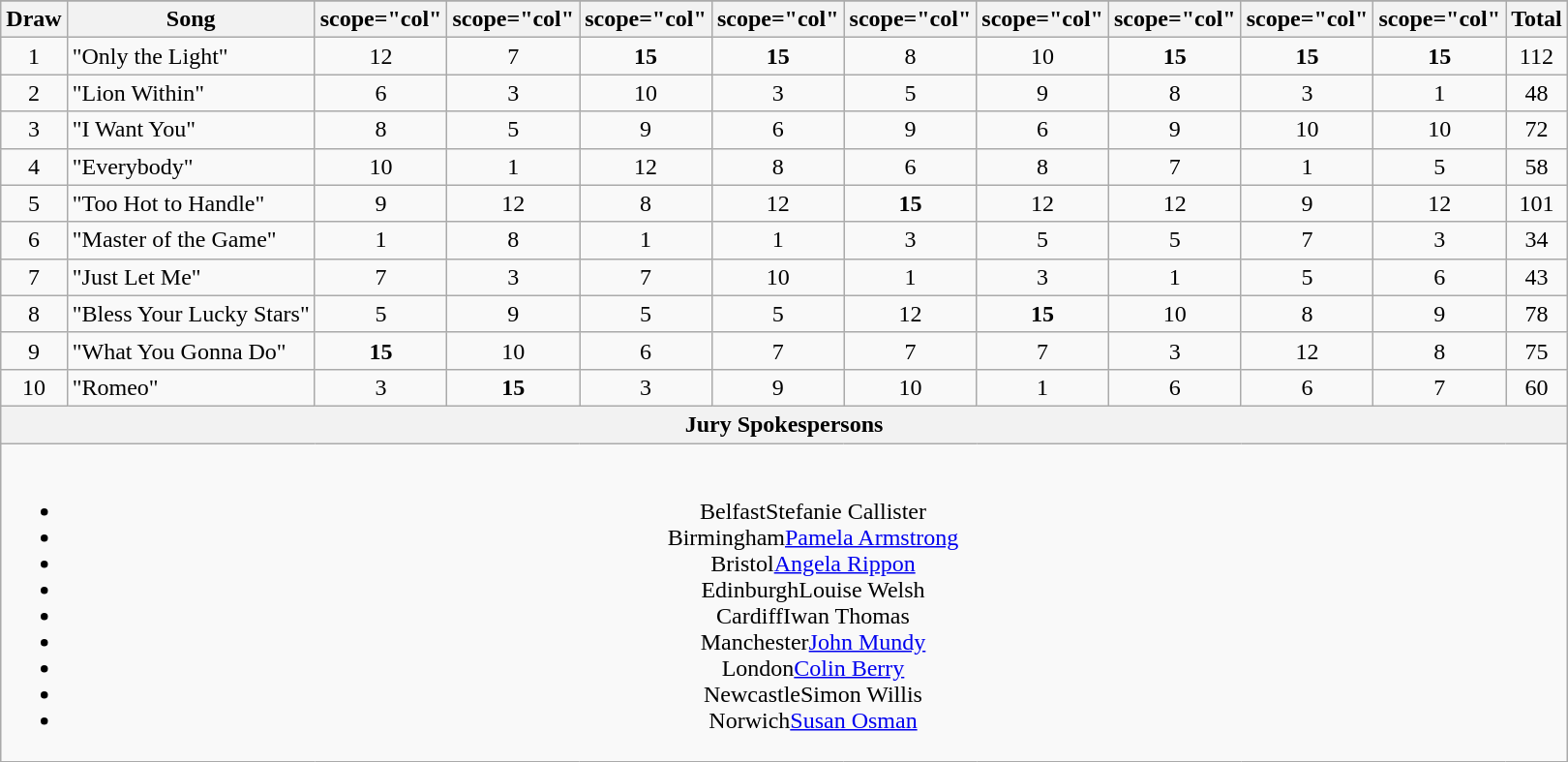<table class="wikitable plainrowheaders" style="margin: 1em auto 1em auto; text-align:center;">
<tr>
</tr>
<tr>
<th scope="col">Draw</th>
<th scope="col">Song</th>
<th>scope="col" </th>
<th>scope="col" </th>
<th>scope="col" </th>
<th>scope="col" </th>
<th>scope="col" </th>
<th>scope="col" </th>
<th>scope="col" </th>
<th>scope="col" </th>
<th>scope="col" </th>
<th scope="col">Total</th>
</tr>
<tr>
<td>1</td>
<td align="left">"Only the Light"</td>
<td>12</td>
<td>7</td>
<td><strong>15</strong></td>
<td><strong>15</strong></td>
<td>8</td>
<td>10</td>
<td><strong>15</strong></td>
<td><strong>15</strong></td>
<td><strong>15</strong></td>
<td>112</td>
</tr>
<tr>
<td>2</td>
<td align="left">"Lion Within"</td>
<td>6</td>
<td>3</td>
<td>10</td>
<td>3</td>
<td>5</td>
<td>9</td>
<td>8</td>
<td>3</td>
<td>1</td>
<td>48</td>
</tr>
<tr>
<td>3</td>
<td align="left">"I Want You"</td>
<td>8</td>
<td>5</td>
<td>9</td>
<td>6</td>
<td>9</td>
<td>6</td>
<td>9</td>
<td>10</td>
<td>10</td>
<td>72</td>
</tr>
<tr>
<td>4</td>
<td align="left">"Everybody"</td>
<td>10</td>
<td>1</td>
<td>12</td>
<td>8</td>
<td>6</td>
<td>8</td>
<td>7</td>
<td>1</td>
<td>5</td>
<td>58</td>
</tr>
<tr>
<td>5</td>
<td align="left">"Too Hot to Handle"</td>
<td>9</td>
<td>12</td>
<td>8</td>
<td>12</td>
<td><strong>15</strong></td>
<td>12</td>
<td>12</td>
<td>9</td>
<td>12</td>
<td>101</td>
</tr>
<tr>
<td>6</td>
<td align="left">"Master of the Game"</td>
<td>1</td>
<td>8</td>
<td>1</td>
<td>1</td>
<td>3</td>
<td>5</td>
<td>5</td>
<td>7</td>
<td>3</td>
<td>34</td>
</tr>
<tr>
<td>7</td>
<td align="left">"Just Let Me"</td>
<td>7</td>
<td>3</td>
<td>7</td>
<td>10</td>
<td>1</td>
<td>3</td>
<td>1</td>
<td>5</td>
<td>6</td>
<td>43</td>
</tr>
<tr>
<td>8</td>
<td align="left">"Bless Your Lucky Stars"</td>
<td>5</td>
<td>9</td>
<td>5</td>
<td>5</td>
<td>12</td>
<td><strong>15</strong></td>
<td>10</td>
<td>8</td>
<td>9</td>
<td>78</td>
</tr>
<tr>
<td>9</td>
<td align="left">"What You Gonna Do"</td>
<td><strong>15</strong></td>
<td>10</td>
<td>6</td>
<td>7</td>
<td>7</td>
<td>7</td>
<td>3</td>
<td>12</td>
<td>8</td>
<td>75</td>
</tr>
<tr>
<td>10</td>
<td align="left">"Romeo"</td>
<td>3</td>
<td><strong>15</strong></td>
<td>3</td>
<td>9</td>
<td>10</td>
<td>1</td>
<td>6</td>
<td>6</td>
<td>7</td>
<td>60</td>
</tr>
<tr>
<th colspan="12">Jury Spokespersons</th>
</tr>
<tr>
<td colspan="12"><br><ul><li>BelfastStefanie Callister</li><li>Birmingham<a href='#'>Pamela Armstrong</a></li><li>Bristol<a href='#'>Angela Rippon</a></li><li>EdinburghLouise Welsh</li><li>CardiffIwan Thomas</li><li>Manchester<a href='#'>John Mundy</a></li><li>London<a href='#'>Colin Berry</a></li><li>NewcastleSimon Willis</li><li>Norwich<a href='#'>Susan Osman</a></li></ul></td>
</tr>
</table>
